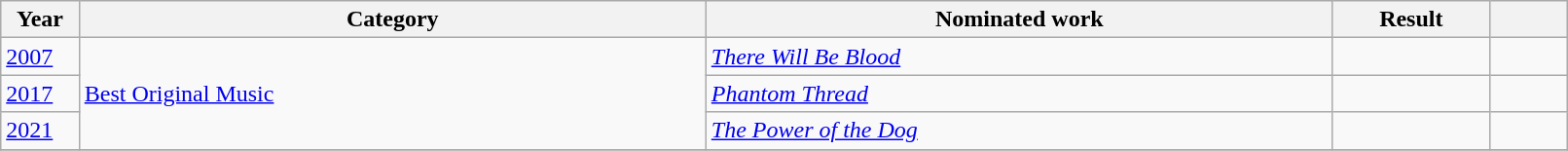<table class="wikitable" style="width:85%;">
<tr>
<th width=5%>Year</th>
<th style="width:40%;">Category</th>
<th style="width:40%;">Nominated work</th>
<th style="width:10%;">Result</th>
<th width=5%></th>
</tr>
<tr>
<td><a href='#'>2007</a></td>
<td rowspan="3"><a href='#'>Best Original Music</a></td>
<td><em><a href='#'>There Will Be Blood</a></em></td>
<td></td>
<td></td>
</tr>
<tr>
<td><a href='#'>2017</a></td>
<td><em><a href='#'>Phantom Thread</a></em></td>
<td></td>
<td></td>
</tr>
<tr>
<td><a href='#'>2021</a></td>
<td><em><a href='#'>The Power of the Dog</a></em></td>
<td></td>
<td></td>
</tr>
<tr>
</tr>
</table>
